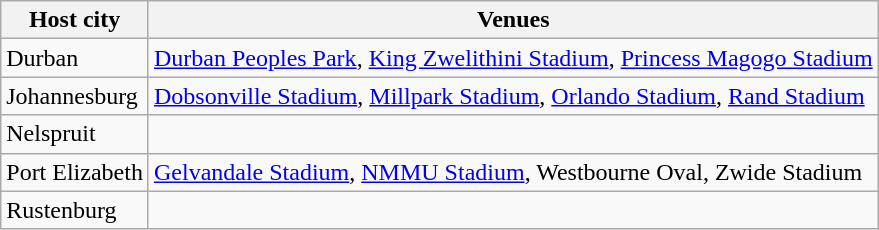<table class="wikitable">
<tr>
<th>Host city</th>
<th>Venues</th>
</tr>
<tr>
<td>Durban</td>
<td><a href='#'>Durban Peoples Park</a>, <a href='#'>King Zwelithini Stadium</a>, <a href='#'>Princess Magogo Stadium</a></td>
</tr>
<tr>
<td>Johannesburg</td>
<td><a href='#'>Dobsonville Stadium</a>, <a href='#'>Millpark Stadium</a>, <a href='#'>Orlando Stadium</a>, <a href='#'>Rand Stadium</a></td>
</tr>
<tr>
<td>Nelspruit</td>
<td></td>
</tr>
<tr>
<td>Port Elizabeth</td>
<td><a href='#'>Gelvandale Stadium</a>, <a href='#'>NMMU Stadium</a>, Westbourne Oval, Zwide Stadium</td>
</tr>
<tr>
<td>Rustenburg</td>
<td></td>
</tr>
</table>
